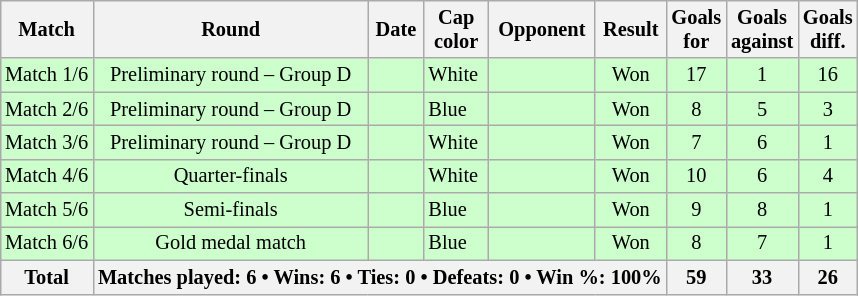<table class="wikitable sortable" style="text-align: center; font-size: 85%; margin-left: 1em;">
<tr>
<th>Match</th>
<th>Round</th>
<th>Date</th>
<th>Cap<br>color</th>
<th>Opponent</th>
<th>Result</th>
<th>Goals<br>for</th>
<th>Goals<br>against</th>
<th>Goals<br>diff.</th>
</tr>
<tr style="background-color: #ccffcc;">
<td>Match 1/6</td>
<td>Preliminary round – Group D</td>
<td style="text-align: right;"></td>
<td style="text-align: left;"> White</td>
<td style="text-align: left;"></td>
<td>Won</td>
<td>17</td>
<td>1</td>
<td>16</td>
</tr>
<tr style="background-color: #ccffcc;">
<td>Match 2/6</td>
<td>Preliminary round – Group D</td>
<td style="text-align: right;"></td>
<td style="text-align: left;"> Blue</td>
<td style="text-align: left;"></td>
<td>Won</td>
<td>8</td>
<td>5</td>
<td>3</td>
</tr>
<tr style="background-color: #ccffcc;">
<td>Match 3/6</td>
<td>Preliminary round – Group D</td>
<td style="text-align: right;"></td>
<td style="text-align: left;"> White</td>
<td style="text-align: left;"></td>
<td>Won</td>
<td>7</td>
<td>6</td>
<td>1</td>
</tr>
<tr style="background-color: #ccffcc;">
<td>Match 4/6</td>
<td>Quarter-finals</td>
<td style="text-align: right;"></td>
<td style="text-align: left;"> White</td>
<td style="text-align: left;"></td>
<td>Won</td>
<td>10</td>
<td>6</td>
<td>4</td>
</tr>
<tr style="background-color: #ccffcc;">
<td>Match 5/6</td>
<td>Semi-finals</td>
<td style="text-align: right;"></td>
<td style="text-align: left;"> Blue</td>
<td style="text-align: left;"></td>
<td>Won</td>
<td>9</td>
<td>8</td>
<td>1</td>
</tr>
<tr style="background-color: #ccffcc;">
<td>Match 6/6</td>
<td>Gold medal match</td>
<td style="text-align: right;"></td>
<td style="text-align: left;"> Blue</td>
<td style="text-align: left;"></td>
<td>Won</td>
<td>8</td>
<td>7</td>
<td>1</td>
</tr>
<tr>
<th>Total</th>
<th colspan="5">Matches played: 6 • Wins: 6 • Ties: 0 • Defeats: 0 • Win %: 100%</th>
<th>59</th>
<th>33</th>
<th>26</th>
</tr>
</table>
